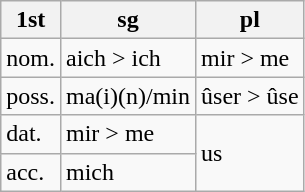<table class="wikitable">
<tr>
<th>1st</th>
<th>sg</th>
<th>pl</th>
</tr>
<tr>
<td>nom.</td>
<td>aich > ich</td>
<td>mir > me</td>
</tr>
<tr>
<td>poss.</td>
<td>ma(i)(n)/min</td>
<td>ûser > ûse</td>
</tr>
<tr>
<td>dat.</td>
<td>mir > me</td>
<td rowspan="2">us</td>
</tr>
<tr>
<td>acc.</td>
<td>mich</td>
</tr>
</table>
